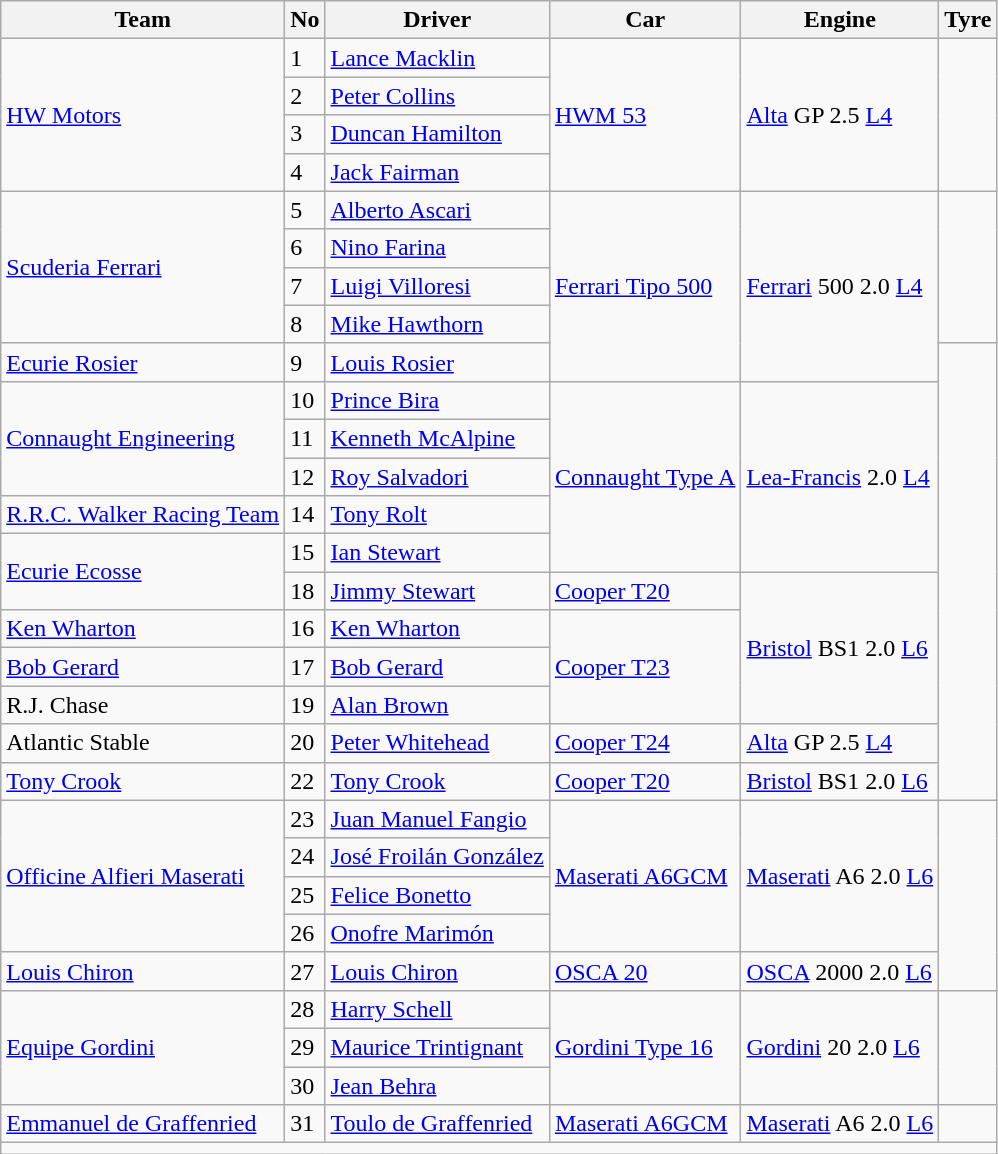<table class="wikitable">
<tr>
<th>Team</th>
<th>No</th>
<th>Driver</th>
<th>Car</th>
<th>Engine</th>
<th>Tyre</th>
</tr>
<tr>
<td rowspan="4"> <a href='#'>HW Motors</a></td>
<td>1</td>
<td> <a href='#'>Lance Macklin</a></td>
<td rowspan="4"><a href='#'>HWM 53</a></td>
<td rowspan="4"><a href='#'>Alta</a> GP 2.5 <a href='#'>L4</a></td>
<td rowspan="4"></td>
</tr>
<tr>
<td>2</td>
<td> <a href='#'>Peter Collins</a></td>
</tr>
<tr>
<td>3</td>
<td> <a href='#'>Duncan Hamilton</a></td>
</tr>
<tr>
<td>4</td>
<td> <a href='#'>Jack Fairman</a></td>
</tr>
<tr>
<td rowspan="4"> <a href='#'>Scuderia Ferrari</a></td>
<td>5</td>
<td> <a href='#'>Alberto Ascari</a></td>
<td rowspan="5"><a href='#'>Ferrari Tipo 500</a></td>
<td rowspan="5"><a href='#'>Ferrari</a> 500 2.0 <a href='#'>L4</a></td>
<td rowspan="4"></td>
</tr>
<tr>
<td>6</td>
<td> <a href='#'>Nino Farina</a></td>
</tr>
<tr>
<td>7</td>
<td> <a href='#'>Luigi Villoresi</a></td>
</tr>
<tr>
<td>8</td>
<td> <a href='#'>Mike Hawthorn</a></td>
</tr>
<tr>
<td> <a href='#'>Ecurie Rosier</a></td>
<td>9</td>
<td> <a href='#'>Louis Rosier</a></td>
<td rowspan="12"></td>
</tr>
<tr>
<td rowspan="3"> <a href='#'>Connaught Engineering</a></td>
<td>10</td>
<td> <a href='#'>Prince Bira</a></td>
<td rowspan="5"><a href='#'>Connaught Type A</a></td>
<td rowspan="5"><a href='#'>Lea-Francis</a> 2.0 <a href='#'>L4</a></td>
</tr>
<tr>
<td>11</td>
<td> <a href='#'>Kenneth McAlpine</a></td>
</tr>
<tr>
<td>12</td>
<td> <a href='#'>Roy Salvadori</a></td>
</tr>
<tr>
<td> <a href='#'>R.R.C. Walker Racing Team</a></td>
<td>14</td>
<td> <a href='#'>Tony Rolt</a></td>
</tr>
<tr>
<td rowspan="2"> <a href='#'>Ecurie Ecosse</a></td>
<td>15</td>
<td> <a href='#'>Ian Stewart</a></td>
</tr>
<tr>
<td>18</td>
<td> <a href='#'>Jimmy Stewart</a></td>
<td><a href='#'>Cooper T20</a></td>
<td rowspan="4"><a href='#'>Bristol</a> BS1 2.0 <a href='#'>L6</a></td>
</tr>
<tr>
<td> <a href='#'>Ken Wharton</a></td>
<td>16</td>
<td> <a href='#'>Ken Wharton</a></td>
<td rowspan="3"><a href='#'>Cooper T23</a></td>
</tr>
<tr>
<td> <a href='#'>Bob Gerard</a></td>
<td>17</td>
<td> <a href='#'>Bob Gerard</a></td>
</tr>
<tr>
<td> R.J. Chase</td>
<td>19</td>
<td> <a href='#'>Alan Brown</a></td>
</tr>
<tr>
<td> Atlantic Stable</td>
<td>20</td>
<td> <a href='#'>Peter Whitehead</a></td>
<td><a href='#'>Cooper T24</a></td>
<td><a href='#'>Alta</a> GP 2.5 <a href='#'>L4</a></td>
</tr>
<tr>
<td> <a href='#'>Tony Crook</a></td>
<td>22</td>
<td> <a href='#'>Tony Crook</a></td>
<td><a href='#'>Cooper T20</a></td>
<td><a href='#'>Bristol</a> BS1 2.0 <a href='#'>L6</a></td>
</tr>
<tr>
<td rowspan="4"> <a href='#'>Officine Alfieri Maserati</a></td>
<td>23</td>
<td> <a href='#'>Juan Manuel Fangio</a></td>
<td rowspan="4"><a href='#'>Maserati A6GCM</a></td>
<td rowspan="4"><a href='#'>Maserati</a> A6 2.0 <a href='#'>L6</a></td>
<td rowspan="5"></td>
</tr>
<tr>
<td>24</td>
<td> <a href='#'>José Froilán González</a></td>
</tr>
<tr>
<td>25</td>
<td> <a href='#'>Felice Bonetto</a></td>
</tr>
<tr>
<td>26</td>
<td> <a href='#'>Onofre Marimón</a></td>
</tr>
<tr>
<td> <a href='#'>Louis Chiron</a></td>
<td>27</td>
<td> <a href='#'>Louis Chiron</a></td>
<td><a href='#'>OSCA 20</a></td>
<td><a href='#'>OSCA</a> 2000 2.0 <a href='#'>L6</a></td>
</tr>
<tr>
<td rowspan="3"> <a href='#'>Equipe Gordini</a></td>
<td>28</td>
<td> <a href='#'>Harry Schell</a></td>
<td rowspan="3"><a href='#'>Gordini Type 16</a></td>
<td rowspan="3"><a href='#'>Gordini</a> 20 2.0 <a href='#'>L6</a></td>
<td rowspan="3"></td>
</tr>
<tr>
<td>29</td>
<td> <a href='#'>Maurice Trintignant</a></td>
</tr>
<tr>
<td>30</td>
<td> <a href='#'>Jean Behra</a></td>
</tr>
<tr>
<td> <a href='#'>Emmanuel de Graffenried</a></td>
<td>31</td>
<td> <a href='#'>Toulo de Graffenried</a></td>
<td><a href='#'>Maserati A6GCM</a></td>
<td><a href='#'>Maserati</a> A6 2.0 <a href='#'>L6</a></td>
<td></td>
</tr>
<tr>
<td colspan=6></td>
</tr>
</table>
